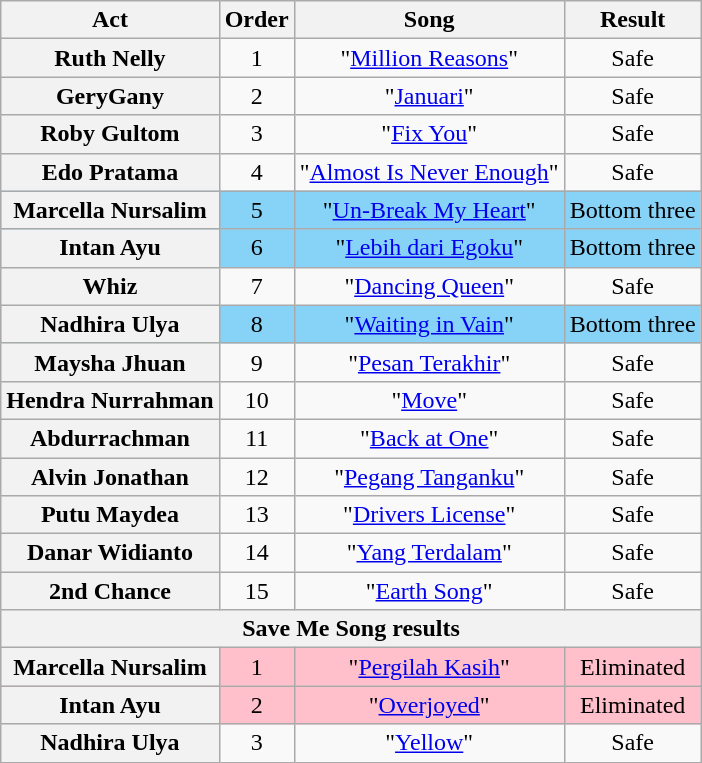<table class="wikitable plainrowheaders" style="text-align:center;">
<tr>
<th scope="col">Act</th>
<th scope="col">Order</th>
<th scope="col">Song</th>
<th scope="col">Result</th>
</tr>
<tr>
<th scope="row">Ruth Nelly</th>
<td>1</td>
<td>"<a href='#'>Million Reasons</a>"</td>
<td>Safe</td>
</tr>
<tr>
<th scope="row">GeryGany</th>
<td>2</td>
<td>"<a href='#'>Januari</a>"</td>
<td>Safe</td>
</tr>
<tr>
<th scope="row">Roby Gultom</th>
<td>3</td>
<td>"<a href='#'>Fix You</a>"</td>
<td>Safe</td>
</tr>
<tr>
<th scope="row">Edo Pratama</th>
<td>4</td>
<td>"<a href='#'>Almost Is Never Enough</a>"</td>
<td>Safe</td>
</tr>
<tr style="background:#87D3F8;">
<th scope="row">Marcella Nursalim</th>
<td>5</td>
<td>"<a href='#'>Un-Break My Heart</a>"</td>
<td>Bottom three</td>
</tr>
<tr style="background:#87D3F8;">
<th scope="row">Intan Ayu</th>
<td>6</td>
<td>"<a href='#'>Lebih dari Egoku</a>"</td>
<td>Bottom three</td>
</tr>
<tr>
<th scope="row">Whiz</th>
<td>7</td>
<td>"<a href='#'>Dancing Queen</a>"</td>
<td>Safe</td>
</tr>
<tr style="background:#87D3F8;">
<th scope="row">Nadhira Ulya</th>
<td>8</td>
<td>"<a href='#'>Waiting in Vain</a>"</td>
<td>Bottom three</td>
</tr>
<tr>
<th scope="row">Maysha Jhuan</th>
<td>9</td>
<td>"<a href='#'>Pesan Terakhir</a>"</td>
<td>Safe</td>
</tr>
<tr>
<th scope="row">Hendra Nurrahman</th>
<td>10</td>
<td>"<a href='#'>Move</a>"</td>
<td>Safe</td>
</tr>
<tr>
<th scope="row">Abdurrachman</th>
<td>11</td>
<td>"<a href='#'>Back at One</a>"</td>
<td>Safe</td>
</tr>
<tr>
<th scope="row">Alvin Jonathan</th>
<td>12</td>
<td>"<a href='#'>Pegang Tanganku</a>"</td>
<td>Safe</td>
</tr>
<tr>
<th scope="row">Putu Maydea</th>
<td>13</td>
<td>"<a href='#'>Drivers License</a>"</td>
<td>Safe</td>
</tr>
<tr>
<th scope="row">Danar Widianto</th>
<td>14</td>
<td>"<a href='#'>Yang Terdalam</a>"</td>
<td>Safe</td>
</tr>
<tr>
<th scope="row">2nd Chance</th>
<td>15</td>
<td>"<a href='#'>Earth Song</a>"</td>
<td>Safe</td>
</tr>
<tr>
<th colspan="4">Save Me Song results</th>
</tr>
<tr style="background:pink;">
<th scope="row">Marcella Nursalim</th>
<td>1</td>
<td>"<a href='#'>Pergilah Kasih</a>"</td>
<td>Eliminated</td>
</tr>
<tr style="background:pink;">
<th scope="row">Intan Ayu</th>
<td>2</td>
<td>"<a href='#'>Overjoyed</a>"</td>
<td>Eliminated</td>
</tr>
<tr>
<th scope="row">Nadhira Ulya</th>
<td>3</td>
<td>"<a href='#'>Yellow</a>"</td>
<td>Safe</td>
</tr>
</table>
